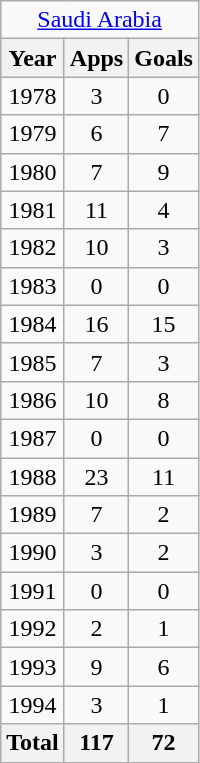<table class="wikitable" style="text-align:center">
<tr>
<td colspan=3><a href='#'>Saudi Arabia</a></td>
</tr>
<tr>
<th>Year</th>
<th>Apps</th>
<th>Goals</th>
</tr>
<tr>
<td>1978</td>
<td>3</td>
<td>0</td>
</tr>
<tr>
<td>1979</td>
<td>6</td>
<td>7</td>
</tr>
<tr>
<td>1980</td>
<td>7</td>
<td>9</td>
</tr>
<tr>
<td>1981</td>
<td>11</td>
<td>4</td>
</tr>
<tr>
<td>1982</td>
<td>10</td>
<td>3</td>
</tr>
<tr>
<td>1983</td>
<td>0</td>
<td>0</td>
</tr>
<tr>
<td>1984</td>
<td>16</td>
<td>15</td>
</tr>
<tr>
<td>1985</td>
<td>7</td>
<td>3</td>
</tr>
<tr>
<td>1986</td>
<td>10</td>
<td>8</td>
</tr>
<tr>
<td>1987</td>
<td>0</td>
<td>0</td>
</tr>
<tr>
<td>1988</td>
<td>23</td>
<td>11</td>
</tr>
<tr>
<td>1989</td>
<td>7</td>
<td>2</td>
</tr>
<tr>
<td>1990</td>
<td>3</td>
<td>2</td>
</tr>
<tr>
<td>1991</td>
<td>0</td>
<td>0</td>
</tr>
<tr>
<td>1992</td>
<td>2</td>
<td>1</td>
</tr>
<tr>
<td>1993</td>
<td>9</td>
<td>6</td>
</tr>
<tr>
<td>1994</td>
<td>3</td>
<td>1</td>
</tr>
<tr>
<th>Total</th>
<th>117</th>
<th>72</th>
</tr>
</table>
